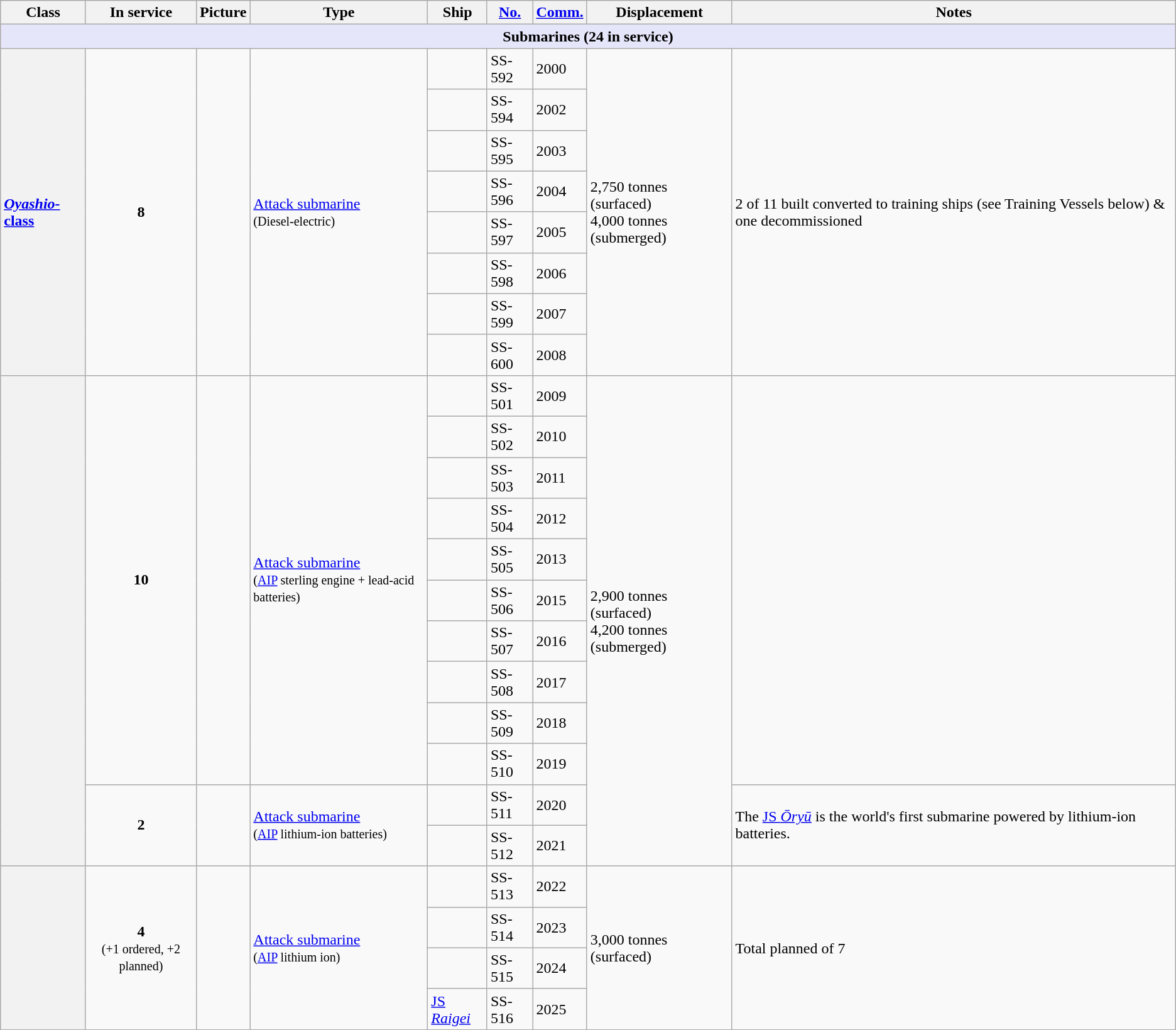<table class="wikitable">
<tr>
<th>Class</th>
<th>In service</th>
<th>Picture</th>
<th>Type</th>
<th>Ship</th>
<th><a href='#'>No.</a></th>
<th><a href='#'>Comm.</a></th>
<th>Displacement</th>
<th>Notes</th>
</tr>
<tr>
<th colspan="9" style="background: lavender;">Submarines (24 in service)</th>
</tr>
<tr>
<th rowspan="8" style="text-align: left;"><a href='#'><em>Oyashio-</em>class</a></th>
<td rowspan="8" style="text-align: center;"><strong>8</strong></td>
<td rowspan="8"></td>
<td rowspan="8"><a href='#'>Attack submarine</a><br><small>(Diesel-electric)</small></td>
<td></td>
<td>SS-592</td>
<td>2000</td>
<td rowspan="8">2,750 tonnes (surfaced)<br>4,000 tonnes (submerged)</td>
<td rowspan="8">2 of 11 built converted to training ships (see Training Vessels below) & one decommissioned</td>
</tr>
<tr>
<td></td>
<td>SS-594</td>
<td>2002</td>
</tr>
<tr>
<td></td>
<td>SS-595</td>
<td>2003</td>
</tr>
<tr>
<td></td>
<td>SS-596</td>
<td>2004</td>
</tr>
<tr>
<td></td>
<td>SS-597</td>
<td>2005</td>
</tr>
<tr>
<td></td>
<td>SS-598</td>
<td>2006</td>
</tr>
<tr>
<td></td>
<td>SS-599</td>
<td>2007</td>
</tr>
<tr>
<td></td>
<td>SS-600</td>
<td>2008</td>
</tr>
<tr>
<th rowspan="12" style="text-align: left;"></th>
<td rowspan="10" style="text-align: center;"><strong>10</strong></td>
<td rowspan="10"></td>
<td rowspan="10"><a href='#'>Attack submarine</a><br><small>(<a href='#'>AIP</a> sterling engine + lead-acid batteries)</small></td>
<td></td>
<td>SS-501</td>
<td>2009</td>
<td rowspan="12">2,900 tonnes (surfaced)<br>4,200 tonnes (submerged)</td>
<td rowspan="10"></td>
</tr>
<tr>
<td></td>
<td>SS-502</td>
<td>2010</td>
</tr>
<tr>
<td></td>
<td>SS-503</td>
<td>2011</td>
</tr>
<tr>
<td></td>
<td>SS-504</td>
<td>2012</td>
</tr>
<tr>
<td></td>
<td>SS-505</td>
<td>2013</td>
</tr>
<tr>
<td></td>
<td>SS-506</td>
<td>2015</td>
</tr>
<tr>
<td></td>
<td>SS-507</td>
<td>2016</td>
</tr>
<tr>
<td></td>
<td>SS-508</td>
<td>2017</td>
</tr>
<tr>
<td></td>
<td>SS-509</td>
<td>2018</td>
</tr>
<tr>
<td></td>
<td>SS-510</td>
<td>2019</td>
</tr>
<tr>
<td rowspan="2" style="text-align: center;"><strong>2</strong></td>
<td rowspan="2"></td>
<td rowspan="2"><a href='#'>Attack submarine</a><br><small>(<a href='#'>AIP</a> lithium-ion batteries)</small></td>
<td></td>
<td>SS-511</td>
<td>2020</td>
<td rowspan="2">The <a href='#'>JS <em>Ōryū</em></a> is the world's first submarine powered by lithium-ion batteries.</td>
</tr>
<tr>
<td></td>
<td>SS-512</td>
<td>2021</td>
</tr>
<tr>
<th rowspan="4" style="text-align: left;"></th>
<td rowspan="4" style="text-align: center;"><strong>4</strong><br><small>(+1 ordered, +2 planned)</small></td>
<td rowspan="4"></td>
<td rowspan="4"><a href='#'>Attack submarine</a><br><small>(<a href='#'>AIP</a> lithium ion)</small></td>
<td></td>
<td>SS-513</td>
<td>2022</td>
<td rowspan="4">3,000 tonnes (surfaced)</td>
<td rowspan="4">Total planned of 7</td>
</tr>
<tr>
<td></td>
<td>SS-514</td>
<td>2023</td>
</tr>
<tr>
<td></td>
<td>SS-515</td>
<td>2024</td>
</tr>
<tr>
<td><a href='#'>JS <em>Raigei</em></a></td>
<td>SS-516</td>
<td>2025</td>
</tr>
</table>
